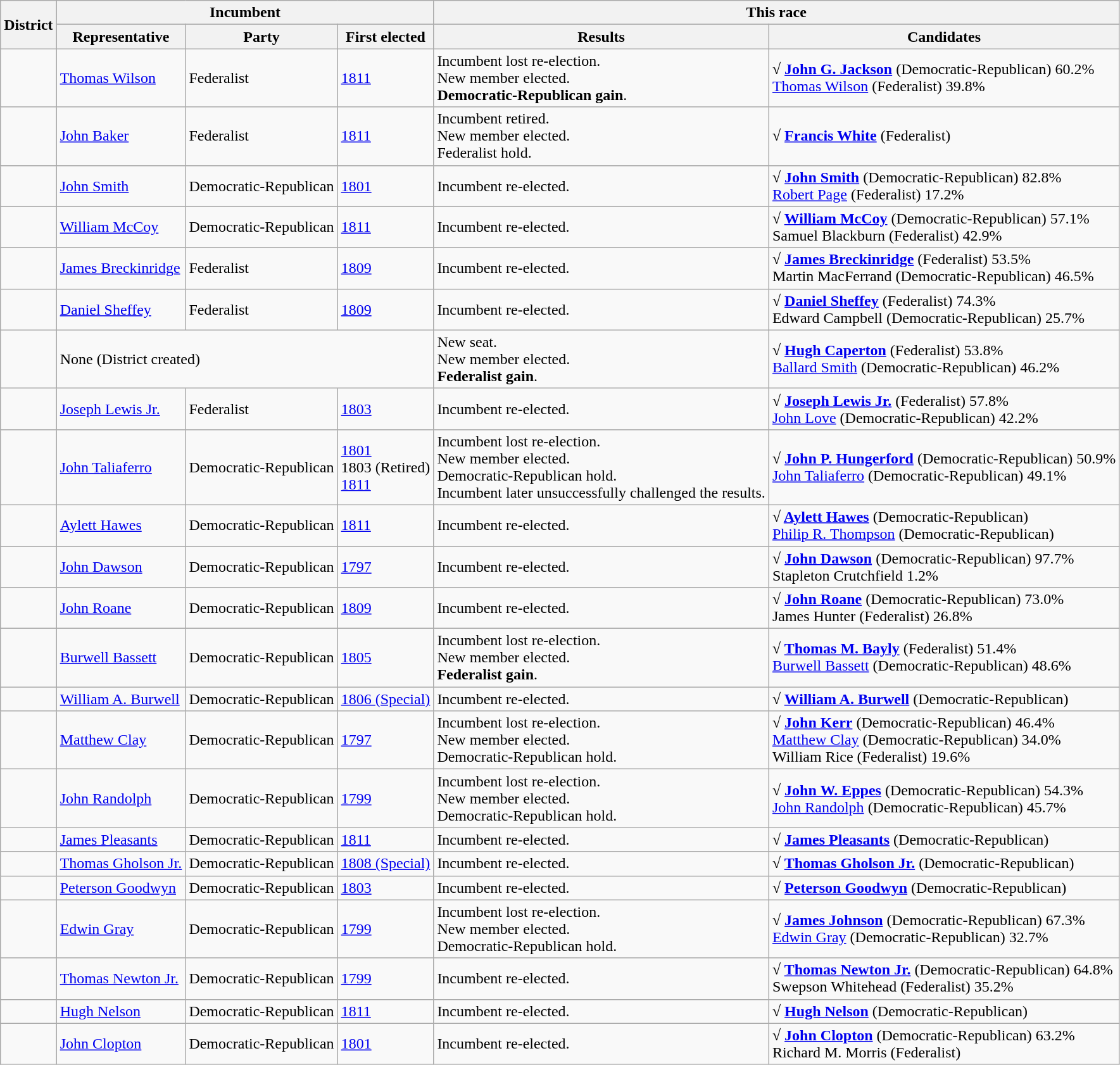<table class=wikitable>
<tr>
<th rowspan=2>District</th>
<th colspan=3>Incumbent</th>
<th colspan=2>This race</th>
</tr>
<tr>
<th>Representative</th>
<th>Party</th>
<th>First elected</th>
<th>Results</th>
<th>Candidates</th>
</tr>
<tr>
<td></td>
<td><a href='#'>Thomas Wilson</a></td>
<td>Federalist</td>
<td><a href='#'>1811</a></td>
<td>Incumbent lost re-election.<br>New member elected.<br><strong>Democratic-Republican gain</strong>.</td>
<td nowrap><strong>√ <a href='#'>John G. Jackson</a></strong> (Democratic-Republican) 60.2%<br><a href='#'>Thomas Wilson</a> (Federalist) 39.8%</td>
</tr>
<tr>
<td></td>
<td><a href='#'>John Baker</a></td>
<td>Federalist</td>
<td><a href='#'>1811</a></td>
<td>Incumbent retired.<br>New member elected.<br>Federalist hold.</td>
<td nowrap><strong>√ <a href='#'>Francis White</a></strong> (Federalist)</td>
</tr>
<tr>
<td></td>
<td><a href='#'>John Smith</a></td>
<td>Democratic-Republican</td>
<td><a href='#'>1801</a></td>
<td>Incumbent re-elected.</td>
<td nowrap><strong>√ <a href='#'>John Smith</a></strong> (Democratic-Republican) 82.8%<br><a href='#'>Robert Page</a> (Federalist) 17.2%</td>
</tr>
<tr>
<td></td>
<td><a href='#'>William McCoy</a></td>
<td>Democratic-Republican</td>
<td><a href='#'>1811</a></td>
<td>Incumbent re-elected.</td>
<td nowrap><strong>√ <a href='#'>William McCoy</a></strong> (Democratic-Republican) 57.1%<br>Samuel Blackburn (Federalist) 42.9%</td>
</tr>
<tr>
<td></td>
<td><a href='#'>James Breckinridge</a></td>
<td>Federalist</td>
<td><a href='#'>1809</a></td>
<td>Incumbent re-elected.</td>
<td nowrap><strong>√ <a href='#'>James Breckinridge</a></strong> (Federalist) 53.5%<br>Martin MacFerrand (Democratic-Republican) 46.5%</td>
</tr>
<tr>
<td></td>
<td><a href='#'>Daniel Sheffey</a></td>
<td>Federalist</td>
<td><a href='#'>1809</a></td>
<td>Incumbent re-elected.</td>
<td nowrap><strong>√ <a href='#'>Daniel Sheffey</a></strong> (Federalist) 74.3%<br>Edward Campbell (Democratic-Republican) 25.7%</td>
</tr>
<tr>
<td></td>
<td colspan=3>None (District created)</td>
<td>New seat.<br>New member elected.<br><strong>Federalist gain</strong>.</td>
<td nowrap><strong>√ <a href='#'>Hugh Caperton</a></strong> (Federalist) 53.8%<br><a href='#'>Ballard Smith</a> (Democratic-Republican) 46.2%</td>
</tr>
<tr>
<td></td>
<td><a href='#'>Joseph Lewis Jr.</a><br></td>
<td>Federalist</td>
<td><a href='#'>1803</a></td>
<td>Incumbent re-elected.</td>
<td nowrap><strong>√ <a href='#'>Joseph Lewis Jr.</a></strong> (Federalist) 57.8%<br><a href='#'>John Love</a> (Democratic-Republican) 42.2%</td>
</tr>
<tr>
<td></td>
<td><a href='#'>John Taliaferro</a><br></td>
<td>Democratic-Republican</td>
<td><a href='#'>1801</a><br>1803 (Retired)<br><a href='#'>1811</a></td>
<td>Incumbent lost re-election.<br>New member elected.<br>Democratic-Republican hold.<br>Incumbent later unsuccessfully challenged the results.</td>
<td nowrap><strong>√ <a href='#'>John P. Hungerford</a></strong> (Democratic-Republican) 50.9%<br><a href='#'>John Taliaferro</a> (Democratic-Republican) 49.1%</td>
</tr>
<tr>
<td></td>
<td><a href='#'>Aylett Hawes</a><br></td>
<td>Democratic-Republican</td>
<td><a href='#'>1811</a></td>
<td>Incumbent re-elected.</td>
<td nowrap><strong>√ <a href='#'>Aylett Hawes</a></strong> (Democratic-Republican)<br><a href='#'>Philip R. Thompson</a> (Democratic-Republican)</td>
</tr>
<tr>
<td></td>
<td><a href='#'>John Dawson</a><br></td>
<td>Democratic-Republican</td>
<td><a href='#'>1797</a></td>
<td>Incumbent re-elected.</td>
<td nowrap><strong>√ <a href='#'>John Dawson</a></strong> (Democratic-Republican) 97.7%<br>Stapleton Crutchfield 1.2%</td>
</tr>
<tr>
<td></td>
<td><a href='#'>John Roane</a><br></td>
<td>Democratic-Republican</td>
<td><a href='#'>1809</a></td>
<td>Incumbent re-elected.</td>
<td nowrap><strong>√ <a href='#'>John Roane</a></strong> (Democratic-Republican) 73.0%<br>James Hunter (Federalist) 26.8%</td>
</tr>
<tr>
<td></td>
<td><a href='#'>Burwell Bassett</a><br></td>
<td>Democratic-Republican</td>
<td><a href='#'>1805</a></td>
<td>Incumbent lost re-election.<br>New member elected.<br><strong>Federalist gain</strong>.</td>
<td nowrap><strong>√ <a href='#'>Thomas M. Bayly</a></strong> (Federalist) 51.4%<br><a href='#'>Burwell Bassett</a> (Democratic-Republican) 48.6%</td>
</tr>
<tr>
<td></td>
<td><a href='#'>William A. Burwell</a><br></td>
<td>Democratic-Republican</td>
<td><a href='#'>1806 (Special)</a></td>
<td>Incumbent re-elected.</td>
<td nowrap><strong>√ <a href='#'>William A. Burwell</a></strong> (Democratic-Republican)</td>
</tr>
<tr>
<td></td>
<td><a href='#'>Matthew Clay</a><br></td>
<td>Democratic-Republican</td>
<td><a href='#'>1797</a></td>
<td>Incumbent lost re-election.<br>New member elected.<br>Democratic-Republican hold.</td>
<td nowrap><strong>√ <a href='#'>John Kerr</a></strong> (Democratic-Republican) 46.4%<br><a href='#'>Matthew Clay</a> (Democratic-Republican) 34.0%<br>William Rice (Federalist) 19.6%</td>
</tr>
<tr>
<td></td>
<td><a href='#'>John Randolph</a><br></td>
<td>Democratic-Republican</td>
<td><a href='#'>1799</a></td>
<td>Incumbent lost re-election.<br>New member elected.<br>Democratic-Republican hold.</td>
<td nowrap><strong>√ <a href='#'>John W. Eppes</a></strong> (Democratic-Republican) 54.3%<br><a href='#'>John Randolph</a> (Democratic-Republican) 45.7%</td>
</tr>
<tr>
<td></td>
<td><a href='#'>James Pleasants</a><br></td>
<td>Democratic-Republican</td>
<td><a href='#'>1811</a></td>
<td>Incumbent re-elected.</td>
<td nowrap><strong>√ <a href='#'>James Pleasants</a></strong> (Democratic-Republican)</td>
</tr>
<tr>
<td></td>
<td><a href='#'>Thomas Gholson Jr.</a><br></td>
<td>Democratic-Republican</td>
<td><a href='#'>1808 (Special)</a></td>
<td>Incumbent re-elected.</td>
<td nowrap><strong>√ <a href='#'>Thomas Gholson Jr.</a></strong> (Democratic-Republican)</td>
</tr>
<tr>
<td></td>
<td><a href='#'>Peterson Goodwyn</a><br></td>
<td>Democratic-Republican</td>
<td><a href='#'>1803</a></td>
<td>Incumbent re-elected.</td>
<td nowrap><strong>√ <a href='#'>Peterson Goodwyn</a></strong> (Democratic-Republican)</td>
</tr>
<tr>
<td></td>
<td><a href='#'>Edwin Gray</a><br></td>
<td>Democratic-Republican</td>
<td><a href='#'>1799</a></td>
<td>Incumbent lost re-election.<br>New member elected.<br>Democratic-Republican hold.</td>
<td nowrap><strong>√ <a href='#'>James Johnson</a></strong> (Democratic-Republican) 67.3%<br><a href='#'>Edwin Gray</a> (Democratic-Republican) 32.7%</td>
</tr>
<tr>
<td></td>
<td><a href='#'>Thomas Newton Jr.</a><br></td>
<td>Democratic-Republican</td>
<td><a href='#'>1799</a></td>
<td>Incumbent re-elected.</td>
<td nowrap><strong>√ <a href='#'>Thomas Newton Jr.</a></strong> (Democratic-Republican) 64.8%<br>Swepson Whitehead (Federalist) 35.2%</td>
</tr>
<tr>
<td></td>
<td><a href='#'>Hugh Nelson</a><br></td>
<td>Democratic-Republican</td>
<td><a href='#'>1811</a></td>
<td>Incumbent re-elected.</td>
<td nowrap><strong>√ <a href='#'>Hugh Nelson</a></strong> (Democratic-Republican)</td>
</tr>
<tr>
<td></td>
<td><a href='#'>John Clopton</a><br></td>
<td>Democratic-Republican</td>
<td><a href='#'>1801</a></td>
<td>Incumbent re-elected.</td>
<td nowrap><strong>√ <a href='#'>John Clopton</a></strong> (Democratic-Republican) 63.2%<br>Richard M. Morris (Federalist)</td>
</tr>
</table>
